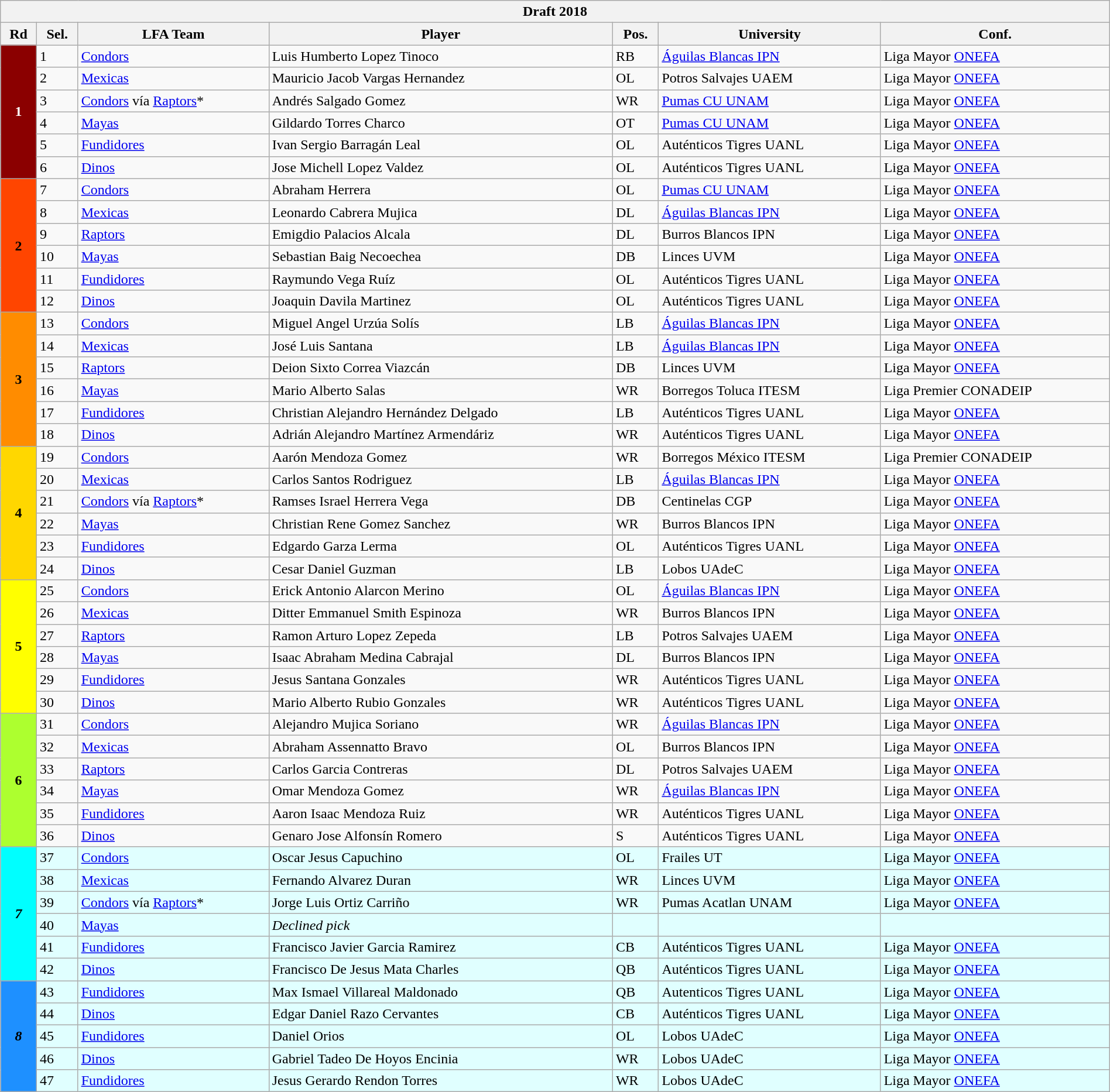<table class="wikitable mw-collapsible mw-collapsed" style="width:100%;">
<tr>
<th colspan="7">Draft 2018</th>
</tr>
<tr>
<th>Rd</th>
<th>Sel.</th>
<th>LFA Team</th>
<th>Player</th>
<th>Pos.</th>
<th>University</th>
<th>Conf.</th>
</tr>
<tr>
<th rowspan="6" style="background:DarkRed; color:white">1</th>
<td>1</td>
<td><a href='#'>Condors</a></td>
<td>Luis Humberto Lopez Tinoco</td>
<td>RB</td>
<td><a href='#'>Águilas Blancas IPN</a></td>
<td>Liga Mayor <a href='#'>ONEFA</a></td>
</tr>
<tr>
<td>2</td>
<td><a href='#'>Mexicas</a></td>
<td>Mauricio Jacob Vargas Hernandez</td>
<td>OL</td>
<td>Potros Salvajes UAEM</td>
<td>Liga Mayor <a href='#'>ONEFA</a></td>
</tr>
<tr>
<td>3</td>
<td><a href='#'>Condors</a> vía <a href='#'>Raptors</a>*</td>
<td>Andrés Salgado Gomez</td>
<td>WR</td>
<td><a href='#'>Pumas CU UNAM</a></td>
<td>Liga Mayor <a href='#'>ONEFA</a></td>
</tr>
<tr>
<td>4</td>
<td><a href='#'>Mayas</a></td>
<td>Gildardo Torres Charco</td>
<td>OT</td>
<td><a href='#'>Pumas CU UNAM</a></td>
<td>Liga Mayor <a href='#'>ONEFA</a></td>
</tr>
<tr>
<td>5</td>
<td><a href='#'>Fundidores</a></td>
<td>Ivan Sergio Barragán Leal</td>
<td>OL</td>
<td>Auténticos Tigres UANL</td>
<td>Liga Mayor <a href='#'>ONEFA</a></td>
</tr>
<tr>
<td>6</td>
<td><a href='#'>Dinos</a></td>
<td>Jose Michell Lopez Valdez</td>
<td>OL</td>
<td>Auténticos Tigres UANL</td>
<td>Liga Mayor <a href='#'>ONEFA</a></td>
</tr>
<tr>
<th rowspan="6" style="background:OrangeRed">2</th>
<td>7</td>
<td><a href='#'>Condors</a></td>
<td>Abraham Herrera</td>
<td>OL</td>
<td><a href='#'>Pumas CU UNAM</a></td>
<td>Liga Mayor <a href='#'>ONEFA</a></td>
</tr>
<tr>
<td>8</td>
<td><a href='#'>Mexicas</a></td>
<td>Leonardo Cabrera Mujica</td>
<td>DL</td>
<td><a href='#'>Águilas Blancas IPN</a></td>
<td>Liga Mayor <a href='#'>ONEFA</a></td>
</tr>
<tr>
<td>9</td>
<td><a href='#'>Raptors</a></td>
<td>Emigdio Palacios Alcala</td>
<td>DL</td>
<td>Burros Blancos IPN</td>
<td>Liga Mayor <a href='#'>ONEFA</a></td>
</tr>
<tr>
<td>10</td>
<td><a href='#'>Mayas</a></td>
<td>Sebastian Baig Necoechea</td>
<td>DB</td>
<td>Linces UVM</td>
<td>Liga Mayor <a href='#'>ONEFA</a></td>
</tr>
<tr>
<td>11</td>
<td><a href='#'>Fundidores</a></td>
<td>Raymundo Vega Ruíz</td>
<td>OL</td>
<td>Auténticos Tigres UANL</td>
<td>Liga Mayor <a href='#'>ONEFA</a></td>
</tr>
<tr>
<td>12</td>
<td><a href='#'>Dinos</a></td>
<td>Joaquin Davila Martinez</td>
<td>OL</td>
<td>Auténticos Tigres UANL</td>
<td>Liga Mayor <a href='#'>ONEFA</a></td>
</tr>
<tr>
<th rowspan="6" style="background:DarkOrange">3</th>
<td>13</td>
<td><a href='#'>Condors</a></td>
<td>Miguel Angel Urzúa Solís</td>
<td>LB</td>
<td><a href='#'>Águilas Blancas IPN</a></td>
<td>Liga Mayor <a href='#'>ONEFA</a></td>
</tr>
<tr>
<td>14</td>
<td><a href='#'>Mexicas</a></td>
<td>José Luis Santana</td>
<td>LB</td>
<td><a href='#'>Águilas Blancas IPN</a></td>
<td>Liga Mayor <a href='#'>ONEFA</a></td>
</tr>
<tr>
<td>15</td>
<td><a href='#'>Raptors</a></td>
<td>Deion Sixto Correa Viazcán</td>
<td>DB</td>
<td>Linces UVM</td>
<td>Liga Mayor <a href='#'>ONEFA</a></td>
</tr>
<tr>
<td>16</td>
<td><a href='#'>Mayas</a></td>
<td>Mario Alberto Salas</td>
<td>WR</td>
<td>Borregos Toluca ITESM</td>
<td>Liga Premier CONADEIP</td>
</tr>
<tr>
<td>17</td>
<td><a href='#'>Fundidores</a></td>
<td>Christian Alejandro Hernández Delgado</td>
<td>LB</td>
<td>Auténticos Tigres UANL</td>
<td>Liga Mayor <a href='#'>ONEFA</a></td>
</tr>
<tr>
<td>18</td>
<td><a href='#'>Dinos</a></td>
<td>Adrián Alejandro Martínez Armendáriz</td>
<td>WR</td>
<td>Auténticos Tigres UANL</td>
<td>Liga Mayor <a href='#'>ONEFA</a></td>
</tr>
<tr>
<th rowspan="6" style="background:Gold">4</th>
<td>19</td>
<td><a href='#'>Condors</a></td>
<td>Aarón Mendoza Gomez</td>
<td>WR</td>
<td>Borregos México ITESM</td>
<td>Liga Premier CONADEIP</td>
</tr>
<tr>
<td>20</td>
<td><a href='#'>Mexicas</a></td>
<td>Carlos Santos Rodriguez</td>
<td>LB</td>
<td><a href='#'>Águilas Blancas IPN</a></td>
<td>Liga Mayor <a href='#'>ONEFA</a></td>
</tr>
<tr>
<td>21</td>
<td><a href='#'>Condors</a> vía <a href='#'>Raptors</a>*</td>
<td>Ramses Israel Herrera Vega</td>
<td>DB</td>
<td>Centinelas CGP</td>
<td>Liga Mayor <a href='#'>ONEFA</a></td>
</tr>
<tr>
<td>22</td>
<td><a href='#'>Mayas</a></td>
<td>Christian Rene Gomez Sanchez</td>
<td>WR</td>
<td>Burros Blancos IPN</td>
<td>Liga Mayor <a href='#'>ONEFA</a></td>
</tr>
<tr>
<td>23</td>
<td><a href='#'>Fundidores</a></td>
<td>Edgardo Garza Lerma</td>
<td>OL</td>
<td>Auténticos Tigres UANL</td>
<td>Liga Mayor <a href='#'>ONEFA</a></td>
</tr>
<tr>
<td>24</td>
<td><a href='#'>Dinos</a></td>
<td>Cesar Daniel Guzman</td>
<td>LB</td>
<td>Lobos UAdeC</td>
<td>Liga Mayor <a href='#'>ONEFA</a></td>
</tr>
<tr>
<th rowspan="6" style="background:Yellow">5</th>
<td>25</td>
<td><a href='#'>Condors</a></td>
<td>Erick Antonio Alarcon Merino</td>
<td>OL</td>
<td><a href='#'>Águilas Blancas IPN</a></td>
<td>Liga Mayor <a href='#'>ONEFA</a></td>
</tr>
<tr>
<td>26</td>
<td><a href='#'>Mexicas</a></td>
<td>Ditter Emmanuel Smith Espinoza</td>
<td>WR</td>
<td>Burros Blancos IPN</td>
<td>Liga Mayor <a href='#'>ONEFA</a></td>
</tr>
<tr>
<td>27</td>
<td><a href='#'>Raptors</a></td>
<td>Ramon Arturo Lopez Zepeda</td>
<td>LB</td>
<td>Potros Salvajes UAEM</td>
<td>Liga Mayor <a href='#'>ONEFA</a></td>
</tr>
<tr>
<td>28</td>
<td><a href='#'>Mayas</a></td>
<td>Isaac Abraham Medina Cabrajal</td>
<td>DL</td>
<td>Burros Blancos IPN</td>
<td>Liga Mayor <a href='#'>ONEFA</a></td>
</tr>
<tr>
<td>29</td>
<td><a href='#'>Fundidores</a></td>
<td>Jesus Santana Gonzales</td>
<td>WR</td>
<td>Auténticos Tigres UANL</td>
<td>Liga Mayor <a href='#'>ONEFA</a></td>
</tr>
<tr>
<td>30</td>
<td><a href='#'>Dinos</a></td>
<td>Mario Alberto Rubio Gonzales</td>
<td>WR</td>
<td>Auténticos Tigres UANL</td>
<td>Liga Mayor <a href='#'>ONEFA</a></td>
</tr>
<tr>
<th rowspan="6" style="background:GreenYellow">6</th>
<td>31</td>
<td><a href='#'>Condors</a></td>
<td>Alejandro Mujica Soriano</td>
<td>WR</td>
<td><a href='#'>Águilas Blancas IPN</a></td>
<td>Liga Mayor <a href='#'>ONEFA</a></td>
</tr>
<tr>
<td>32</td>
<td><a href='#'>Mexicas</a></td>
<td>Abraham Assennatto Bravo</td>
<td>OL</td>
<td>Burros Blancos IPN</td>
<td>Liga Mayor <a href='#'>ONEFA</a></td>
</tr>
<tr>
<td>33</td>
<td><a href='#'>Raptors</a></td>
<td>Carlos Garcia Contreras</td>
<td>DL</td>
<td>Potros Salvajes UAEM</td>
<td>Liga Mayor <a href='#'>ONEFA</a></td>
</tr>
<tr>
<td>34</td>
<td><a href='#'>Mayas</a></td>
<td>Omar Mendoza Gomez</td>
<td>WR</td>
<td><a href='#'>Águilas Blancas IPN</a></td>
<td>Liga Mayor <a href='#'>ONEFA</a></td>
</tr>
<tr>
<td>35</td>
<td><a href='#'>Fundidores</a></td>
<td>Aaron Isaac Mendoza Ruiz</td>
<td>WR</td>
<td>Auténticos Tigres UANL</td>
<td>Liga Mayor <a href='#'>ONEFA</a></td>
</tr>
<tr>
<td>36</td>
<td><a href='#'>Dinos</a></td>
<td>Genaro Jose Alfonsín Romero</td>
<td>S</td>
<td>Auténticos Tigres UANL</td>
<td>Liga Mayor <a href='#'>ONEFA</a></td>
</tr>
<tr>
<th rowspan="6" style="background:Cyan"><em>7</em></th>
<td style="background:LightCyan">37</td>
<td style="background:LightCyan"><a href='#'>Condors</a></td>
<td style="background:LightCyan">Oscar Jesus Capuchino</td>
<td style="background:LightCyan">OL</td>
<td style="background:LightCyan">Frailes UT</td>
<td style="background:LightCyan">Liga Mayor <a href='#'>ONEFA</a></td>
</tr>
<tr bgcolor="LightCyan">
<td>38</td>
<td><a href='#'>Mexicas</a></td>
<td>Fernando Alvarez Duran</td>
<td>WR</td>
<td>Linces UVM</td>
<td>Liga Mayor <a href='#'>ONEFA</a></td>
</tr>
<tr bgcolor="LightCyan">
<td>39</td>
<td><a href='#'>Condors</a> vía <a href='#'>Raptors</a>*</td>
<td>Jorge Luis Ortiz Carriño</td>
<td>WR</td>
<td>Pumas Acatlan UNAM</td>
<td>Liga Mayor <a href='#'>ONEFA</a></td>
</tr>
<tr bgcolor="LightCyan">
<td>40</td>
<td><a href='#'>Mayas</a></td>
<td><em>Declined pick</em></td>
<td></td>
<td></td>
<td></td>
</tr>
<tr bgcolor="LightCyan">
<td>41</td>
<td><a href='#'>Fundidores</a></td>
<td>Francisco Javier Garcia Ramirez</td>
<td>CB</td>
<td>Auténticos Tigres UANL</td>
<td>Liga Mayor <a href='#'>ONEFA</a></td>
</tr>
<tr bgcolor="LightCyan">
<td>42</td>
<td><a href='#'>Dinos</a></td>
<td>Francisco De Jesus Mata Charles</td>
<td>QB</td>
<td>Auténticos Tigres UANL</td>
<td>Liga Mayor <a href='#'>ONEFA</a></td>
</tr>
<tr>
<th rowspan="5" style="background:DodgerBlue"><em>8</em></th>
<td style="background:LightCyan">43</td>
<td style="background:LightCyan"><a href='#'>Fundidores</a></td>
<td style="background:LightCyan">Max Ismael Villareal Maldonado</td>
<td style="background:LightCyan">QB</td>
<td style="background:LightCyan">Autenticos Tigres UANL</td>
<td style="background:LightCyan">Liga Mayor <a href='#'>ONEFA</a></td>
</tr>
<tr bgcolor="LightCyan">
<td>44</td>
<td><a href='#'>Dinos</a></td>
<td>Edgar Daniel Razo Cervantes</td>
<td>CB</td>
<td>Auténticos Tigres UANL</td>
<td>Liga Mayor <a href='#'>ONEFA</a></td>
</tr>
<tr bgcolor="LightCyan">
<td>45</td>
<td><a href='#'>Fundidores</a></td>
<td>Daniel Orios</td>
<td>OL</td>
<td>Lobos UAdeC</td>
<td>Liga Mayor <a href='#'>ONEFA</a></td>
</tr>
<tr bgcolor="LightCyan">
<td>46</td>
<td><a href='#'>Dinos</a></td>
<td>Gabriel Tadeo De Hoyos Encinia</td>
<td>WR</td>
<td>Lobos UAdeC</td>
<td>Liga Mayor <a href='#'>ONEFA</a></td>
</tr>
<tr bgcolor="LightCyan">
<td>47</td>
<td><a href='#'>Fundidores</a></td>
<td>Jesus Gerardo Rendon Torres</td>
<td>WR</td>
<td>Lobos UAdeC</td>
<td>Liga Mayor <a href='#'>ONEFA</a></td>
</tr>
</table>
